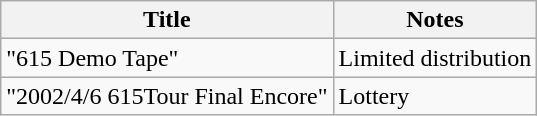<table class="wikitable">
<tr>
<th>Title</th>
<th>Notes</th>
</tr>
<tr>
<td>"615 Demo Tape"</td>
<td>Limited distribution</td>
</tr>
<tr>
<td>"2002/4/6 615Tour Final Encore"</td>
<td>Lottery</td>
</tr>
</table>
